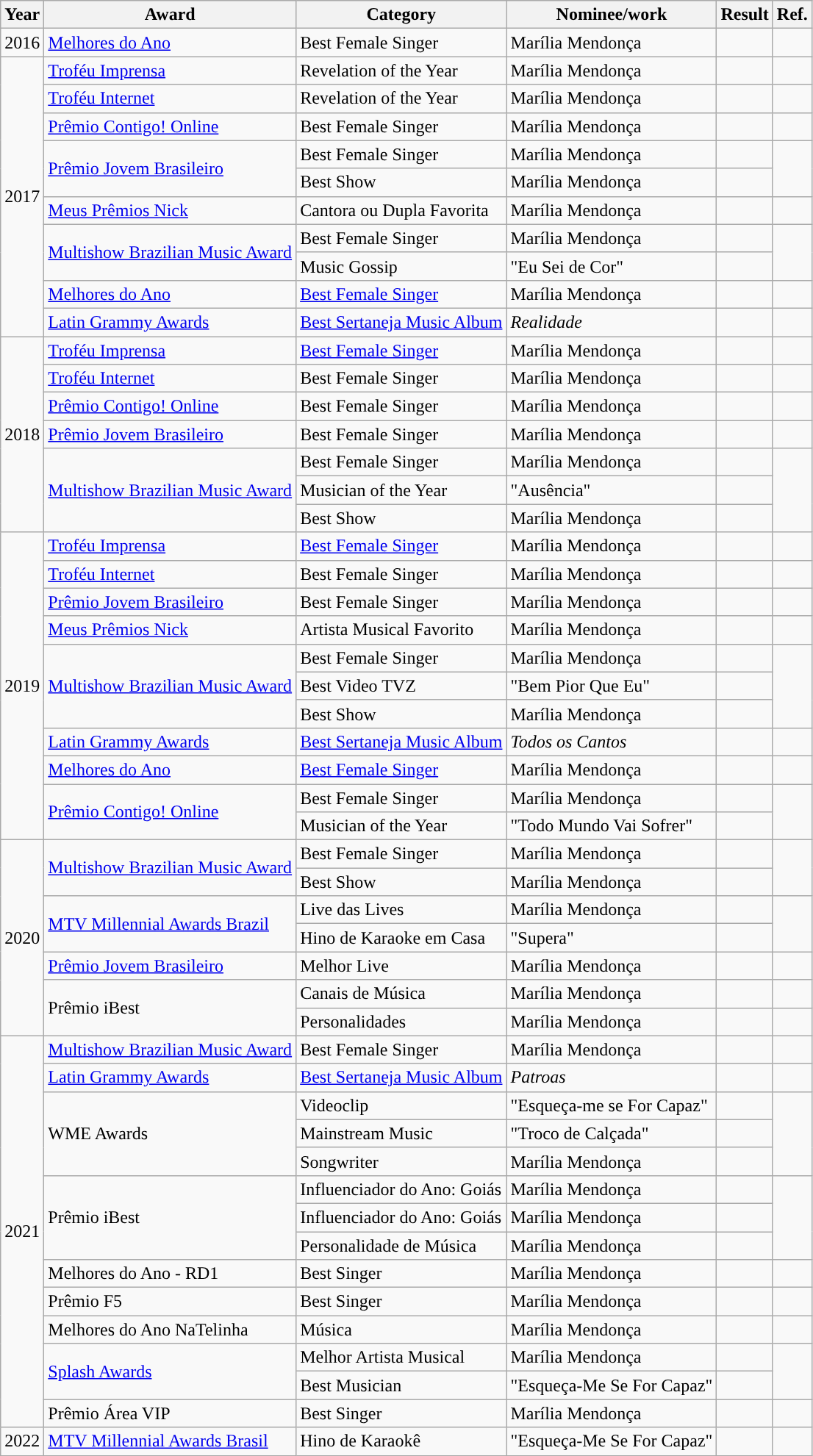<table class="wikitable">
<tr>
<th>Year</th>
<th>Award</th>
<th>Category</th>
<th>Nominee/work</th>
<th>Result</th>
<th>Ref.</th>
</tr>
<tr>
<td>2016</td>
<td><a href='#'>Melhores do Ano</a></td>
<td>Best Female Singer</td>
<td>Marília Mendonça</td>
<td></td>
<td></td>
</tr>
<tr>
<td rowspan="10">2017</td>
<td><a href='#'>Troféu Imprensa</a></td>
<td>Revelation of the Year</td>
<td>Marília Mendonça</td>
<td></td>
<td></td>
</tr>
<tr>
<td><a href='#'>Troféu Internet</a></td>
<td>Revelation of the Year</td>
<td>Marília Mendonça</td>
<td></td>
<td></td>
</tr>
<tr>
<td><a href='#'>Prêmio Contigo! Online</a></td>
<td>Best Female Singer</td>
<td>Marília Mendonça</td>
<td></td>
<td></td>
</tr>
<tr>
<td rowspan="2"><a href='#'>Prêmio Jovem Brasileiro</a></td>
<td>Best Female Singer</td>
<td>Marília Mendonça</td>
<td></td>
<td rowspan="2"></td>
</tr>
<tr>
<td>Best Show</td>
<td>Marília Mendonça</td>
<td></td>
</tr>
<tr>
<td><a href='#'>Meus Prêmios Nick</a></td>
<td>Cantora ou Dupla Favorita</td>
<td>Marília Mendonça</td>
<td></td>
<td></td>
</tr>
<tr>
<td rowspan="2"><a href='#'>Multishow Brazilian Music Award</a></td>
<td>Best Female Singer</td>
<td>Marília Mendonça</td>
<td></td>
<td rowspan="2"></td>
</tr>
<tr>
<td>Music Gossip</td>
<td>"Eu Sei de Cor"</td>
<td></td>
</tr>
<tr>
<td><a href='#'>Melhores do Ano</a></td>
<td><a href='#'>Best Female Singer</a></td>
<td>Marília Mendonça</td>
<td></td>
<td></td>
</tr>
<tr>
<td><a href='#'>Latin Grammy Awards</a></td>
<td><a href='#'>Best Sertaneja Music Album</a></td>
<td><em>Realidade</em></td>
<td></td>
<td></td>
</tr>
<tr>
<td rowspan="7">2018</td>
<td><a href='#'>Troféu Imprensa</a></td>
<td><a href='#'>Best Female Singer</a></td>
<td>Marília Mendonça</td>
<td></td>
<td></td>
</tr>
<tr>
<td><a href='#'>Troféu Internet</a></td>
<td>Best Female Singer</td>
<td>Marília Mendonça</td>
<td></td>
<td></td>
</tr>
<tr>
<td><a href='#'>Prêmio Contigoǃ Online</a></td>
<td>Best Female Singer</td>
<td>Marília Mendonça</td>
<td></td>
<td></td>
</tr>
<tr>
<td><a href='#'>Prêmio Jovem Brasileiro</a></td>
<td>Best Female Singer</td>
<td>Marília Mendonça</td>
<td></td>
<td></td>
</tr>
<tr>
<td rowspan="3"><a href='#'>Multishow Brazilian Music Award</a></td>
<td>Best Female Singer</td>
<td>Marília Mendonça</td>
<td></td>
<td rowspan="3"></td>
</tr>
<tr>
<td>Musician of the Year</td>
<td>"Ausência"</td>
<td></td>
</tr>
<tr>
<td>Best Show</td>
<td>Marília Mendonça</td>
<td></td>
</tr>
<tr>
<td rowspan="11">2019</td>
<td><a href='#'>Troféu Imprensa</a></td>
<td><a href='#'>Best Female Singer</a></td>
<td>Marília Mendonça</td>
<td></td>
<td></td>
</tr>
<tr>
<td><a href='#'>Troféu Internet</a></td>
<td>Best Female Singer</td>
<td>Marília Mendonça</td>
<td></td>
<td></td>
</tr>
<tr>
<td><a href='#'>Prêmio Jovem Brasileiro</a></td>
<td>Best Female Singer</td>
<td>Marília Mendonça</td>
<td></td>
<td></td>
</tr>
<tr>
<td><a href='#'>Meus Prêmios Nick</a></td>
<td>Artista Musical Favorito</td>
<td>Marília Mendonça</td>
<td></td>
<td></td>
</tr>
<tr>
<td rowspan="3"><a href='#'>Multishow Brazilian Music Award</a></td>
<td>Best Female Singer</td>
<td>Marília Mendonça</td>
<td></td>
<td rowspan="3"></td>
</tr>
<tr>
<td>Best Video TVZ</td>
<td>"Bem Pior Que Eu"</td>
<td></td>
</tr>
<tr>
<td>Best Show</td>
<td>Marília Mendonça</td>
<td></td>
</tr>
<tr>
<td><a href='#'>Latin Grammy Awards</a></td>
<td><a href='#'>Best Sertaneja Music Album</a></td>
<td><em>Todos os Cantos</em></td>
<td></td>
<td></td>
</tr>
<tr>
<td><a href='#'>Melhores do Ano</a></td>
<td><a href='#'>Best Female Singer</a></td>
<td>Marília Mendonça</td>
<td></td>
<td></td>
</tr>
<tr>
<td rowspan="2"><a href='#'>Prêmio Contigo! Online</a></td>
<td>Best Female Singer</td>
<td>Marília Mendonça</td>
<td></td>
<td rowspan="2"></td>
</tr>
<tr>
<td>Musician of the Year</td>
<td>"Todo Mundo Vai Sofrer"</td>
<td></td>
</tr>
<tr>
<td rowspan="7">2020</td>
<td rowspan="2"><a href='#'>Multishow Brazilian Music Award</a></td>
<td>Best Female Singer</td>
<td>Marília Mendonça</td>
<td></td>
<td rowspan="2"></td>
</tr>
<tr>
<td>Best Show</td>
<td>Marília Mendonça</td>
<td></td>
</tr>
<tr>
<td rowspan="2"><a href='#'>MTV Millennial Awards Brazil</a></td>
<td>Live das Lives</td>
<td>Marília Mendonça</td>
<td></td>
<td rowspan="2"></td>
</tr>
<tr>
<td>Hino de Karaoke em Casa</td>
<td>"Supera"</td>
<td></td>
</tr>
<tr>
<td><a href='#'>Prêmio Jovem Brasileiro</a></td>
<td>Melhor Live</td>
<td>Marília Mendonça</td>
<td></td>
<td></td>
</tr>
<tr>
<td rowspan="2">Prêmio iBest</td>
<td>Canais de Música</td>
<td>Marília Mendonça</td>
<td></td>
<td></td>
</tr>
<tr>
<td>Personalidades</td>
<td>Marília Mendonça</td>
<td></td>
<td></td>
</tr>
<tr>
<td rowspan="14">2021</td>
<td><a href='#'>Multishow Brazilian Music Award</a></td>
<td>Best Female Singer</td>
<td>Marília Mendonça</td>
<td></td>
<td></td>
</tr>
<tr>
<td><a href='#'>Latin Grammy Awards</a></td>
<td><a href='#'>Best Sertaneja Music Album</a></td>
<td><em>Patroas</em></td>
<td></td>
<td></td>
</tr>
<tr>
<td rowspan="3">WME Awards</td>
<td>Videoclip</td>
<td>"Esqueça-me se For Capaz"</td>
<td></td>
<td rowspan="3"></td>
</tr>
<tr>
<td>Mainstream Music</td>
<td>"Troco de Calçada"</td>
<td></td>
</tr>
<tr>
<td>Songwriter</td>
<td>Marília Mendonça</td>
<td></td>
</tr>
<tr>
<td rowspan=3>Prêmio iBest</td>
<td>Influenciador do Ano: Goiás</td>
<td>Marília Mendonça</td>
<td></td>
<td rowspan=3></td>
</tr>
<tr>
<td>Influenciador do Ano: Goiás</td>
<td>Marília Mendonça</td>
<td></td>
</tr>
<tr>
<td>Personalidade de Música</td>
<td>Marília Mendonça</td>
<td></td>
</tr>
<tr>
<td>Melhores do Ano - RD1</td>
<td>Best Singer</td>
<td>Marília Mendonça</td>
<td></td>
<td></td>
</tr>
<tr>
<td>Prêmio F5</td>
<td>Best Singer</td>
<td>Marília Mendonça</td>
<td></td>
<td></td>
</tr>
<tr>
<td>Melhores do Ano NaTelinha</td>
<td>Música</td>
<td>Marília Mendonça</td>
<td></td>
<td></td>
</tr>
<tr>
<td rowspan="2"><a href='#'>Splash Awards</a></td>
<td>Melhor Artista Musical</td>
<td>Marília Mendonça</td>
<td></td>
<td rowspan="2"></td>
</tr>
<tr>
<td>Best Musician</td>
<td>"Esqueça-Me Se For Capaz"</td>
<td></td>
</tr>
<tr>
<td>Prêmio Área VIP</td>
<td>Best Singer</td>
<td>Marília Mendonça</td>
<td></td>
<td></td>
</tr>
<tr>
<td>2022</td>
<td><a href='#'>MTV Millennial Awards Brasil</a></td>
<td>Hino de Karaokê</td>
<td>"Esqueça-Me Se For Capaz"</td>
<td></td>
<td></td>
</tr>
</table>
